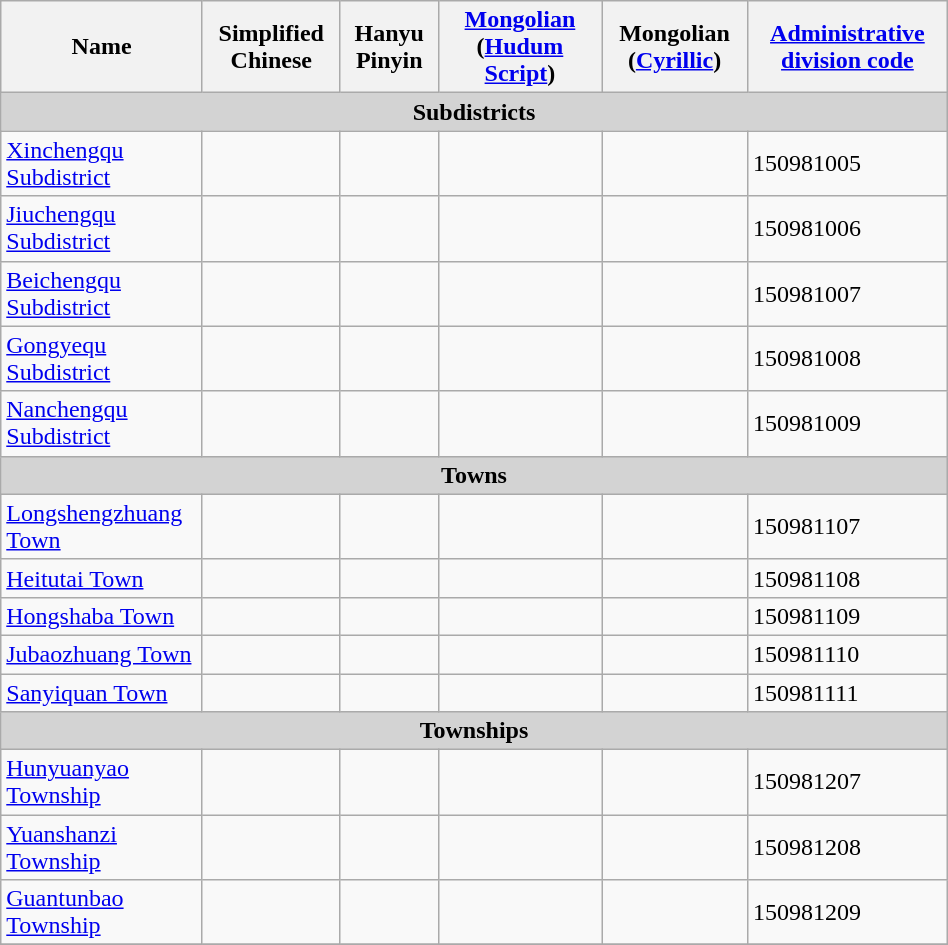<table class="wikitable" align="center" style="width:50%; border="1">
<tr>
<th>Name</th>
<th>Simplified Chinese</th>
<th>Hanyu Pinyin</th>
<th><a href='#'>Mongolian</a> (<a href='#'>Hudum Script</a>)</th>
<th>Mongolian (<a href='#'>Cyrillic</a>)</th>
<th><a href='#'>Administrative division code</a></th>
</tr>
<tr>
<td colspan="6"  style="text-align:center; background:#d3d3d3;"><strong>Subdistricts</strong></td>
</tr>
<tr --------->
<td><a href='#'>Xinchengqu Subdistrict</a></td>
<td></td>
<td></td>
<td></td>
<td></td>
<td>150981005</td>
</tr>
<tr>
<td><a href='#'>Jiuchengqu Subdistrict</a></td>
<td></td>
<td></td>
<td></td>
<td></td>
<td>150981006</td>
</tr>
<tr>
<td><a href='#'>Beichengqu Subdistrict</a></td>
<td></td>
<td></td>
<td></td>
<td></td>
<td>150981007</td>
</tr>
<tr>
<td><a href='#'>Gongyequ Subdistrict</a></td>
<td></td>
<td></td>
<td></td>
<td></td>
<td>150981008</td>
</tr>
<tr>
<td><a href='#'>Nanchengqu Subdistrict</a></td>
<td></td>
<td></td>
<td></td>
<td></td>
<td>150981009</td>
</tr>
<tr>
<td colspan="6"  style="text-align:center; background:#d3d3d3;"><strong>Towns</strong></td>
</tr>
<tr --------->
<td><a href='#'>Longshengzhuang Town</a></td>
<td></td>
<td></td>
<td></td>
<td></td>
<td>150981107</td>
</tr>
<tr>
<td><a href='#'>Heitutai Town</a></td>
<td></td>
<td></td>
<td></td>
<td></td>
<td>150981108</td>
</tr>
<tr>
<td><a href='#'>Hongshaba Town</a></td>
<td></td>
<td></td>
<td></td>
<td></td>
<td>150981109</td>
</tr>
<tr>
<td><a href='#'>Jubaozhuang Town</a></td>
<td></td>
<td></td>
<td></td>
<td></td>
<td>150981110</td>
</tr>
<tr>
<td><a href='#'>Sanyiquan Town</a></td>
<td></td>
<td></td>
<td></td>
<td></td>
<td>150981111</td>
</tr>
<tr>
<td colspan="6"  style="text-align:center; background:#d3d3d3;"><strong>Townships</strong></td>
</tr>
<tr --------->
<td><a href='#'>Hunyuanyao Township</a></td>
<td></td>
<td></td>
<td></td>
<td></td>
<td>150981207</td>
</tr>
<tr>
<td><a href='#'>Yuanshanzi Township</a></td>
<td></td>
<td></td>
<td></td>
<td></td>
<td>150981208</td>
</tr>
<tr>
<td><a href='#'>Guantunbao Township</a></td>
<td></td>
<td></td>
<td></td>
<td></td>
<td>150981209</td>
</tr>
<tr>
</tr>
</table>
